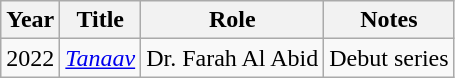<table class="wikitable sortable">
<tr>
<th>Year</th>
<th>Title</th>
<th>Role</th>
<th>Notes</th>
</tr>
<tr>
<td>2022</td>
<td><em><a href='#'>Tanaav</a></em></td>
<td>Dr. Farah Al Abid</td>
<td>Debut series</td>
</tr>
</table>
